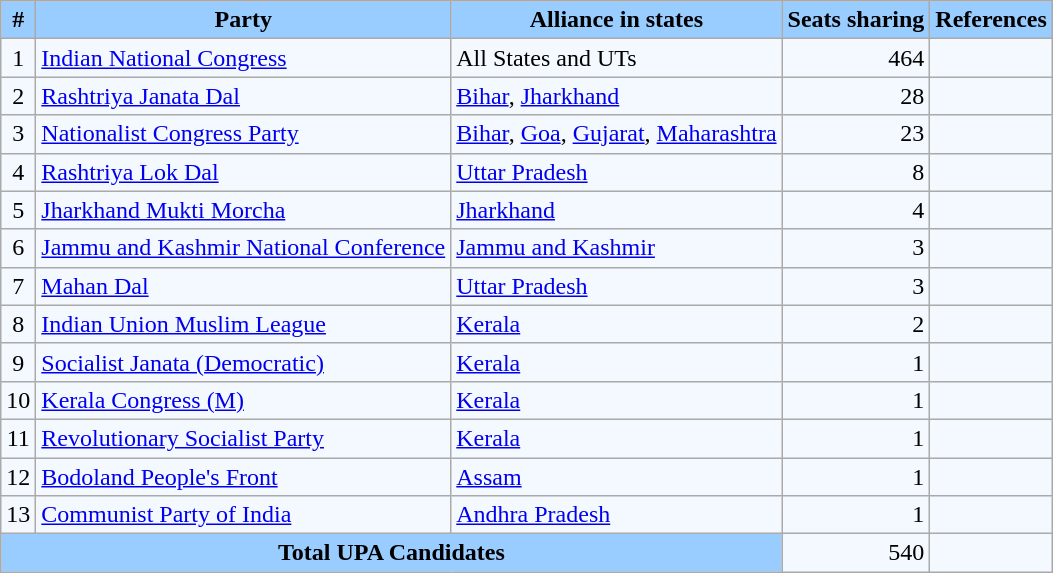<table class="wikitable sortable" style="border:1px solid black; background-color:#F4F9FF" cellspacing="1" cellpadding="1" border="0">
<tr>
<th style="background-color:#99CCFF">#</th>
<th style="background-color:#99CCFF">Party</th>
<th style="background-color:#99CCFF">Alliance in states</th>
<th style="background-color:#99CCFF">Seats sharing</th>
<th style="background-color:#99CCFF">References</th>
</tr>
<tr>
<td align=center>1</td>
<td><a href='#'>Indian National Congress</a></td>
<td>All States and UTs</td>
<td align=right>464 <br></td>
<td align=center></td>
</tr>
<tr>
<td align=center>2</td>
<td><a href='#'>Rashtriya Janata Dal</a></td>
<td><a href='#'>Bihar</a>, <a href='#'>Jharkhand</a></td>
<td align=right>28</td>
<td align=center></td>
</tr>
<tr>
<td align=center>3</td>
<td><a href='#'>Nationalist Congress Party</a></td>
<td><a href='#'>Bihar</a>, <a href='#'>Goa</a>, <a href='#'>Gujarat</a>, <a href='#'>Maharashtra</a></td>
<td align=right>23</td>
<td align=center></td>
</tr>
<tr>
<td align=center>4</td>
<td><a href='#'>Rashtriya Lok Dal</a></td>
<td><a href='#'>Uttar Pradesh</a></td>
<td align=right>8</td>
<td align=center></td>
</tr>
<tr>
<td align=center>5</td>
<td><a href='#'>Jharkhand Mukti Morcha</a></td>
<td><a href='#'>Jharkhand</a></td>
<td align=right>4</td>
<td align=center></td>
</tr>
<tr>
<td align=center>6</td>
<td><a href='#'>Jammu and Kashmir National Conference</a></td>
<td><a href='#'>Jammu and Kashmir</a></td>
<td align=right>3</td>
<td align=center></td>
</tr>
<tr>
<td align=center>7</td>
<td><a href='#'>Mahan Dal</a></td>
<td><a href='#'>Uttar Pradesh</a></td>
<td align=right>3</td>
<td align=center></td>
</tr>
<tr>
<td align=center>8</td>
<td><a href='#'>Indian Union Muslim League</a></td>
<td><a href='#'>Kerala</a></td>
<td align=right>2</td>
<td align=center></td>
</tr>
<tr>
<td align=center>9</td>
<td><a href='#'>Socialist Janata (Democratic)</a></td>
<td><a href='#'>Kerala</a></td>
<td align=right>1</td>
<td align=center></td>
</tr>
<tr>
<td align=center>10</td>
<td><a href='#'>Kerala Congress (M)</a></td>
<td><a href='#'>Kerala</a></td>
<td align=right>1</td>
<td align=center></td>
</tr>
<tr>
<td align=center>11</td>
<td><a href='#'>Revolutionary Socialist Party</a></td>
<td><a href='#'>Kerala</a></td>
<td align=right>1</td>
<td align=center></td>
</tr>
<tr>
<td align=center>12</td>
<td><a href='#'>Bodoland People's Front</a></td>
<td><a href='#'>Assam</a></td>
<td align=right>1</td>
<td align=center></td>
</tr>
<tr>
<td align=center>13</td>
<td><a href='#'>Communist Party of India</a></td>
<td><a href='#'>Andhra Pradesh</a></td>
<td align=right>1</td>
<td align=center></td>
</tr>
<tr>
<th style="background-color:#99CCFF" colspan="3">Total UPA Candidates</th>
<td align=right>540</td>
<td></td>
</tr>
</table>
